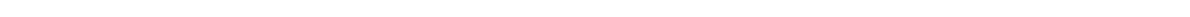<table style="width:1000px; text-align:center;">
<tr style="color:white;">
<td style="background:">21.0%</td>
<td style="background:">18.5%</td>
<td style="background:"><strong>53.0%</strong></td>
<td style="background:"></td>
<td style="background:">3.9%</td>
<td style="background:"></td>
</tr>
<tr>
<td></td>
<td></td>
<td></td>
<td></td>
<td></td>
<td></td>
</tr>
</table>
